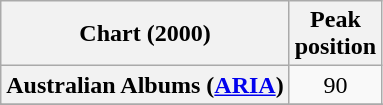<table class="wikitable sortable plainrowheaders">
<tr>
<th scope="col">Chart (2000)</th>
<th scope="col">Peak<br>position</th>
</tr>
<tr>
<th scope="row">Australian Albums (<a href='#'>ARIA</a>)</th>
<td style="text-align:center">90</td>
</tr>
<tr>
</tr>
<tr>
</tr>
<tr>
</tr>
<tr>
</tr>
<tr>
</tr>
<tr>
</tr>
<tr>
</tr>
<tr>
</tr>
<tr>
</tr>
</table>
